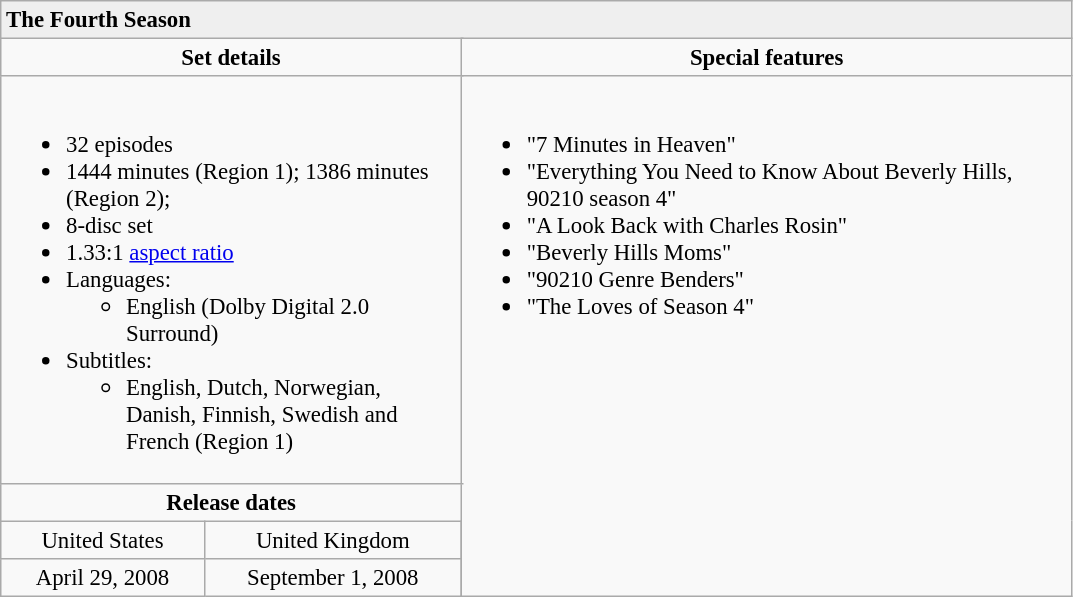<table class="wikitable" style="font-size:95%;">
<tr style="background:#EFEFEF">
<td colspan="8"><strong>The Fourth Season</strong></td>
</tr>
<tr>
<td align="center" width="300" colspan="3"><strong>Set details</strong> </td>
<td width="400" align="center"><strong>Special features</strong> </td>
</tr>
<tr valign="top">
<td colspan="3" align="left" width="300"><br><ul><li>32 episodes</li><li>1444 minutes (Region 1); 1386 minutes (Region 2);</li><li>8-disc set</li><li>1.33:1 <a href='#'>aspect ratio</a></li><li>Languages:<ul><li>English (Dolby Digital 2.0 Surround)</li></ul></li><li>Subtitles:<ul><li>English, Dutch, Norwegian, Danish, Finnish, Swedish and French (Region 1)</li></ul></li></ul></td>
<td rowspan="4" align="left" width="400"><br><ul><li>"7 Minutes in Heaven"</li><li>"Everything You Need to Know About Beverly Hills, 90210 season 4"</li><li>"A Look Back with Charles Rosin"</li><li>"Beverly Hills Moms"</li><li>"90210 Genre Benders"</li><li>"The Loves of Season 4"</li></ul></td>
</tr>
<tr>
<td colspan="3" align="center"><strong>Release dates</strong></td>
</tr>
<tr>
<td align="center">United States</td>
<td align="center">United Kingdom</td>
</tr>
<tr>
<td align="center">April 29, 2008 </td>
<td align="center">September 1, 2008 </td>
</tr>
</table>
